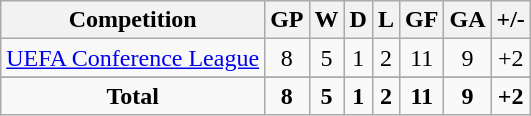<table class="wikitable" style="text-align:center">
<tr>
<th>Competition</th>
<th>GP</th>
<th>W</th>
<th>D</th>
<th>L</th>
<th>GF</th>
<th>GA</th>
<th>+/-</th>
</tr>
<tr>
<td><a href='#'>UEFA Conference League</a></td>
<td>8</td>
<td>5</td>
<td>1</td>
<td>2</td>
<td>11</td>
<td>9</td>
<td>+2</td>
</tr>
<tr>
</tr>
<tr class="unsortable">
<td><strong>Total</strong></td>
<td><strong>8</strong></td>
<td><strong>5</strong></td>
<td><strong>1</strong></td>
<td><strong>2</strong></td>
<td><strong>11</strong></td>
<td><strong>9</strong></td>
<td><strong>+2</strong></td>
</tr>
</table>
